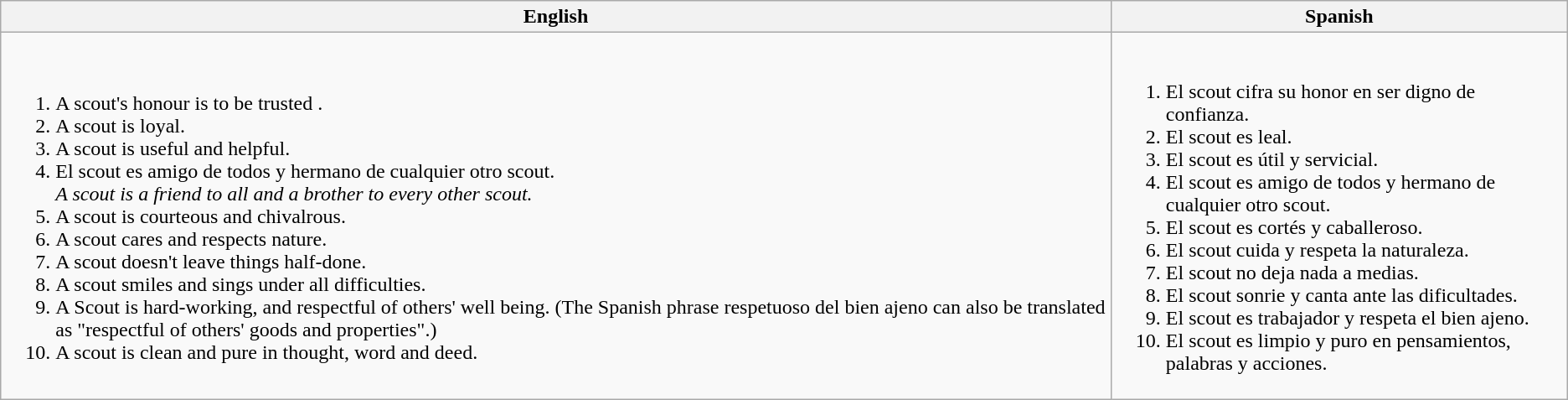<table class="wikitable">
<tr>
<th>English</th>
<th>Spanish</th>
</tr>
<tr>
<td><br><ol><li>A scout's honour is to be trusted .</li><li>A scout is loyal.</li><li>A scout is useful and helpful.</li><li>El scout es amigo de todos y hermano de cualquier otro scout.<br><em>A scout is a friend to all and a brother to every other scout.</em></li><li>A scout is courteous and chivalrous.</li><li>A scout cares and respects nature.</li><li>A scout doesn't leave things half-done.</li><li>A scout smiles and sings under all difficulties.</li><li>A Scout is hard-working, and respectful of others' well being. (The Spanish phrase respetuoso del bien ajeno can also be translated as "respectful of others' goods and properties".)</li><li>A scout is clean and pure in thought, word and deed.</li></ol></td>
<td><br><ol><li>El scout cifra su honor en ser digno de confianza.</li><li>El scout es leal.</li><li>El scout es útil y servicial.</li><li>El scout es amigo de todos y hermano de cualquier otro scout.</li><li>El scout es cortés y caballeroso.</li><li>El scout cuida y respeta la naturaleza.</li><li>El scout no deja nada a medias.</li><li>El scout sonrie y canta ante las dificultades.</li><li>El scout es trabajador y respeta el bien ajeno.</li><li>El scout es limpio y puro en pensamientos, palabras y acciones.</li></ol></td>
</tr>
</table>
